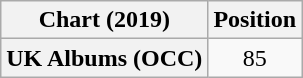<table class="wikitable plainrowheaders" style="text-align:center">
<tr>
<th scope="col">Chart (2019)</th>
<th scope="col">Position</th>
</tr>
<tr>
<th scope="row">UK Albums (OCC)</th>
<td>85</td>
</tr>
</table>
